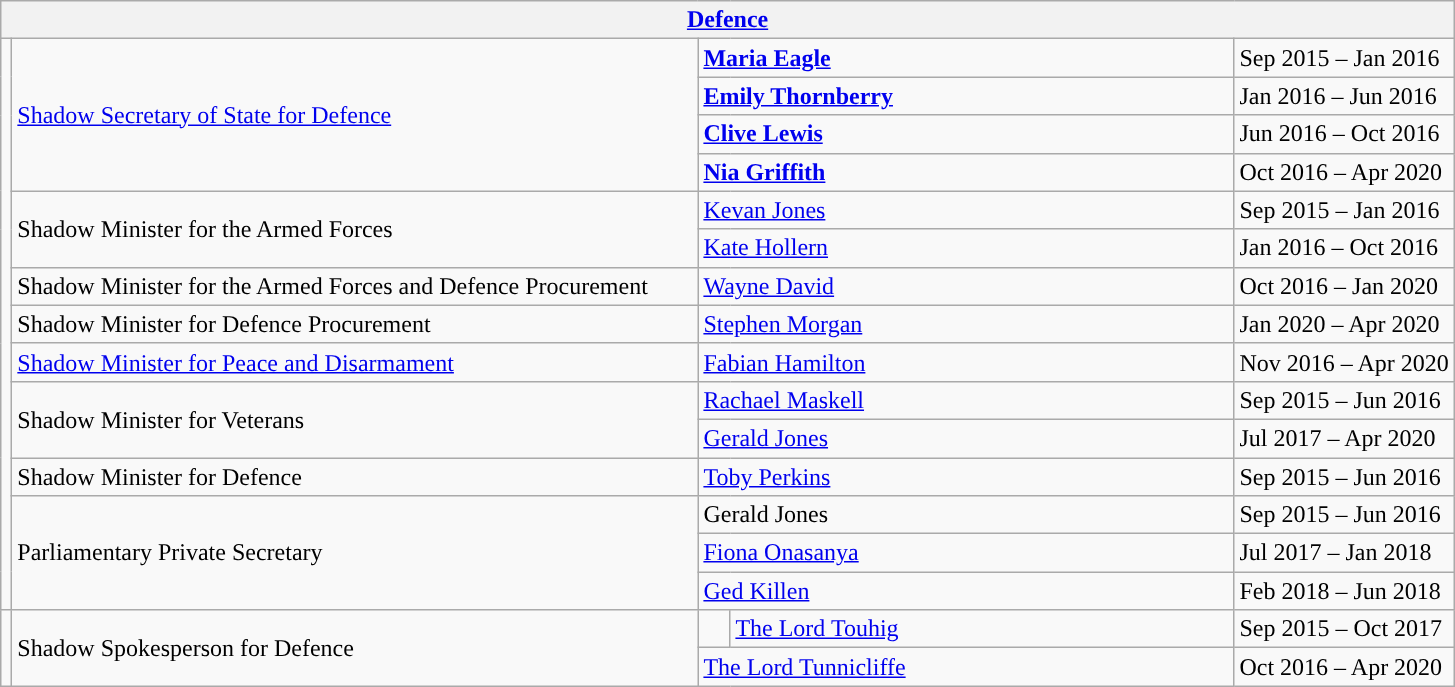<table class="wikitable">
<tr>
<th colspan="5"><a href='#'>Defence</a></th>
</tr>
<tr>
<td rowspan="15" style="background: "></td>
<td rowspan="4" style="width: 450px;"><a href='#'>Shadow Secretary of State for Defence</a></td>
<td colspan="2" style="width: 350px;"><strong><a href='#'>Maria Eagle</a></strong></td>
<td>Sep 2015 – Jan 2016</td>
</tr>
<tr>
<td colspan="2"><strong><a href='#'>Emily Thornberry</a></strong></td>
<td>Jan 2016 – Jun 2016</td>
</tr>
<tr>
<td colspan="2"><a href='#'><strong>Clive Lewis</strong></a></td>
<td>Jun 2016 – Oct 2016</td>
</tr>
<tr>
<td colspan="2"><strong><a href='#'>Nia Griffith</a></strong></td>
<td>Oct 2016 – Apr 2020</td>
</tr>
<tr>
<td rowspan="2">Shadow Minister for the Armed Forces</td>
<td colspan="2"><a href='#'>Kevan Jones</a></td>
<td>Sep 2015 – Jan 2016</td>
</tr>
<tr>
<td colspan="2"><a href='#'>Kate Hollern</a></td>
<td>Jan 2016 – Oct 2016</td>
</tr>
<tr>
<td>Shadow Minister for the Armed Forces and Defence Procurement</td>
<td colspan="2"><a href='#'>Wayne David</a></td>
<td>Oct 2016 – Jan 2020</td>
</tr>
<tr>
<td>Shadow Minister for Defence Procurement</td>
<td colspan="2"><a href='#'>Stephen Morgan</a></td>
<td>Jan 2020 – Apr 2020</td>
</tr>
<tr>
<td><a href='#'>Shadow Minister for Peace and Disarmament</a></td>
<td colspan="2"><a href='#'>Fabian Hamilton</a></td>
<td>Nov 2016 – Apr 2020</td>
</tr>
<tr>
<td rowspan="2">Shadow Minister for Veterans</td>
<td colspan="2"><a href='#'>Rachael Maskell</a></td>
<td>Sep 2015 – Jun 2016</td>
</tr>
<tr>
<td colspan="2"><a href='#'>Gerald Jones</a></td>
<td>Jul 2017 – Apr 2020</td>
</tr>
<tr>
<td>Shadow Minister for Defence</td>
<td colspan="2"><a href='#'>Toby Perkins</a></td>
<td>Sep 2015 – Jun 2016</td>
</tr>
<tr>
<td rowspan="3">Parliamentary Private Secretary</td>
<td colspan="2">Gerald Jones</td>
<td>Sep 2015 – Jun 2016</td>
</tr>
<tr>
<td colspan="2"><a href='#'>Fiona Onasanya</a></td>
<td>Jul 2017 – Jan 2018</td>
</tr>
<tr>
<td colspan="2"><a href='#'>Ged Killen</a></td>
<td>Feb 2018 – Jun 2018</td>
</tr>
<tr>
<td rowspan="2" style="background: "></td>
<td rowspan="2">Shadow Spokesperson for Defence</td>
<td style="background: "></td>
<td><a href='#'>The Lord Touhig</a></td>
<td>Sep 2015 – Oct 2017</td>
</tr>
<tr>
<td colspan="2"><a href='#'>The Lord Tunnicliffe</a></td>
<td>Oct 2016 – Apr 2020</td>
</tr>
</table>
